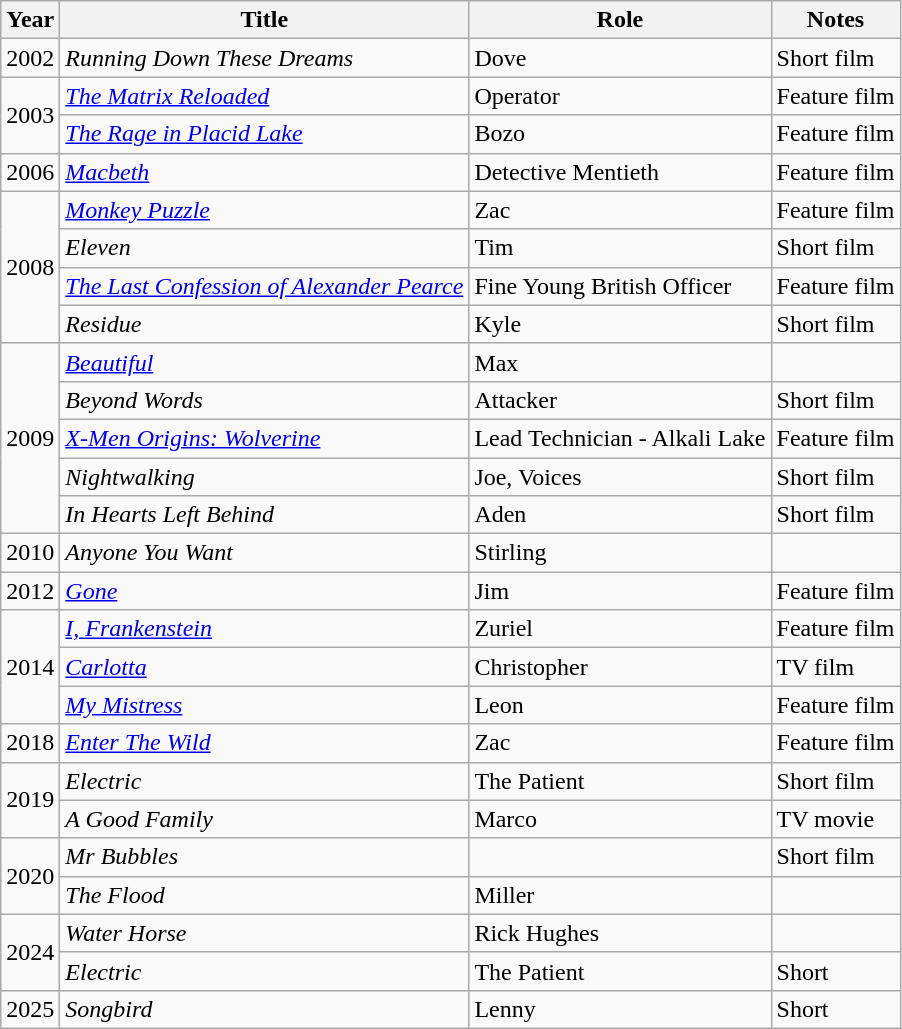<table class="wikitable sortable">
<tr>
<th>Year</th>
<th>Title</th>
<th>Role</th>
<th>Notes</th>
</tr>
<tr>
<td>2002</td>
<td><em>Running Down These Dreams</em></td>
<td>Dove</td>
<td>Short film</td>
</tr>
<tr>
<td rowspan="2">2003</td>
<td><em><a href='#'>The Matrix Reloaded</a></em></td>
<td>Operator</td>
<td>Feature film</td>
</tr>
<tr>
<td><em><a href='#'>The Rage in Placid Lake</a></em></td>
<td>Bozo</td>
<td>Feature film</td>
</tr>
<tr>
<td>2006</td>
<td><em><a href='#'>Macbeth</a></em></td>
<td>Detective Mentieth</td>
<td>Feature film</td>
</tr>
<tr>
<td rowspan="4">2008</td>
<td><em><a href='#'>Monkey Puzzle</a></em></td>
<td>Zac</td>
<td>Feature film</td>
</tr>
<tr>
<td><em>Eleven</em></td>
<td>Tim</td>
<td>Short film</td>
</tr>
<tr>
<td><em><a href='#'>The Last Confession of Alexander Pearce</a></em></td>
<td>Fine Young British Officer</td>
<td>Feature film</td>
</tr>
<tr>
<td><em>Residue</em></td>
<td>Kyle</td>
<td>Short film</td>
</tr>
<tr>
<td rowspan="5">2009</td>
<td><em><a href='#'>Beautiful</a></em></td>
<td>Max</td>
<td></td>
</tr>
<tr>
<td><em>Beyond Words</em></td>
<td>Attacker</td>
<td>Short film</td>
</tr>
<tr>
<td><em><a href='#'>X-Men Origins: Wolverine</a></em></td>
<td>Lead Technician - Alkali Lake</td>
<td>Feature film</td>
</tr>
<tr>
<td><em>Nightwalking</em></td>
<td>Joe, Voices</td>
<td>Short film</td>
</tr>
<tr>
<td><em>In Hearts Left Behind</em></td>
<td>Aden</td>
<td>Short film</td>
</tr>
<tr>
<td>2010</td>
<td><em>Anyone You Want</em></td>
<td>Stirling</td>
<td></td>
</tr>
<tr>
<td>2012</td>
<td><em><a href='#'>Gone</a></em></td>
<td>Jim</td>
<td>Feature film</td>
</tr>
<tr>
<td rowspan="3">2014</td>
<td><em><a href='#'>I, Frankenstein</a></em></td>
<td>Zuriel</td>
<td>Feature film</td>
</tr>
<tr>
<td><em><a href='#'>Carlotta</a></em></td>
<td>Christopher</td>
<td>TV film</td>
</tr>
<tr>
<td><em><a href='#'>My Mistress</a></em></td>
<td>Leon</td>
<td>Feature film</td>
</tr>
<tr>
<td>2018</td>
<td><em><a href='#'>Enter The Wild</a></em></td>
<td>Zac</td>
<td>Feature film</td>
</tr>
<tr>
<td rowspan="2">2019</td>
<td><em>Electric</em></td>
<td>The Patient</td>
<td>Short film</td>
</tr>
<tr>
<td><em>A Good Family</em></td>
<td>Marco</td>
<td>TV movie</td>
</tr>
<tr>
<td rowspan="2">2020</td>
<td><em>Mr Bubbles</em></td>
<td></td>
<td>Short film</td>
</tr>
<tr>
<td><em>The Flood</em></td>
<td>Miller</td>
<td></td>
</tr>
<tr>
<td rowspan="2">2024</td>
<td><em>Water Horse</em></td>
<td>Rick Hughes</td>
<td></td>
</tr>
<tr>
<td><em>Electric</em></td>
<td>The Patient</td>
<td>Short</td>
</tr>
<tr>
<td>2025</td>
<td><em>Songbird</em></td>
<td>Lenny</td>
<td>Short</td>
</tr>
</table>
